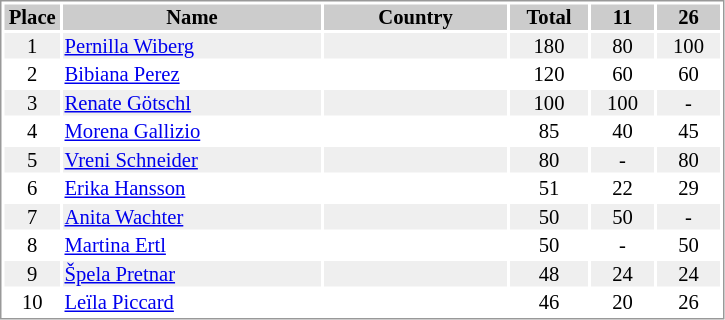<table border="0" style="border: 1px solid #999; background-color:#FFFFFF; text-align:center; font-size:86%; line-height:15px;">
<tr align="center" bgcolor="#CCCCCC">
<th width=35>Place</th>
<th width=170>Name</th>
<th width=120>Country</th>
<th width=50>Total</th>
<th width=40>11</th>
<th width=40>26</th>
</tr>
<tr bgcolor="#EFEFEF">
<td>1</td>
<td align="left"><a href='#'>Pernilla Wiberg</a></td>
<td align="left"></td>
<td>180</td>
<td>80</td>
<td>100</td>
</tr>
<tr>
<td>2</td>
<td align="left"><a href='#'>Bibiana Perez</a></td>
<td align="left"></td>
<td>120</td>
<td>60</td>
<td>60</td>
</tr>
<tr bgcolor="#EFEFEF">
<td>3</td>
<td align="left"><a href='#'>Renate Götschl</a></td>
<td align="left"></td>
<td>100</td>
<td>100</td>
<td>-</td>
</tr>
<tr>
<td>4</td>
<td align="left"><a href='#'>Morena Gallizio</a></td>
<td align="left"></td>
<td>85</td>
<td>40</td>
<td>45</td>
</tr>
<tr bgcolor="#EFEFEF">
<td>5</td>
<td align="left"><a href='#'>Vreni Schneider</a></td>
<td align="left"></td>
<td>80</td>
<td>-</td>
<td>80</td>
</tr>
<tr>
<td>6</td>
<td align="left"><a href='#'>Erika Hansson</a></td>
<td align="left"></td>
<td>51</td>
<td>22</td>
<td>29</td>
</tr>
<tr bgcolor="#EFEFEF">
<td>7</td>
<td align="left"><a href='#'>Anita Wachter</a></td>
<td align="left"></td>
<td>50</td>
<td>50</td>
<td>-</td>
</tr>
<tr>
<td>8</td>
<td align="left"><a href='#'>Martina Ertl</a></td>
<td align="left"></td>
<td>50</td>
<td>-</td>
<td>50</td>
</tr>
<tr bgcolor="#EFEFEF">
<td>9</td>
<td align="left"><a href='#'>Špela Pretnar</a></td>
<td align="left"></td>
<td>48</td>
<td>24</td>
<td>24</td>
</tr>
<tr>
<td>10</td>
<td align="left"><a href='#'>Leïla Piccard</a></td>
<td align="left"></td>
<td>46</td>
<td>20</td>
<td>26</td>
</tr>
</table>
